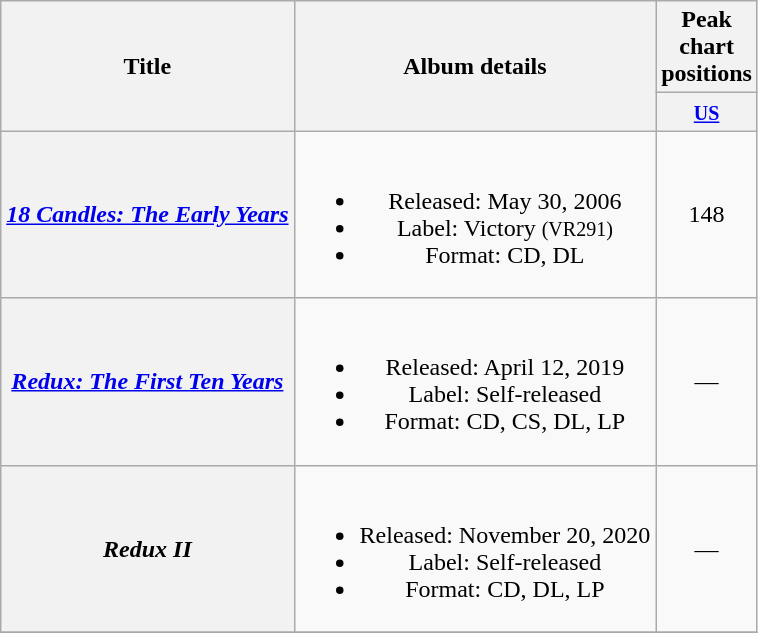<table class="wikitable plainrowheaders" style="text-align:center;">
<tr>
<th scope="col" rowspan="2">Title</th>
<th scope="col" rowspan="2">Album details</th>
<th scope="col" colspan="1">Peak chart positions</th>
</tr>
<tr>
<th style="width:30px;"><small><a href='#'>US</a><br></small></th>
</tr>
<tr>
<th scope="row"><em><a href='#'>18 Candles: The Early Years</a></em></th>
<td><br><ul><li>Released: May 30, 2006</li><li>Label: Victory <small>(VR291)</small></li><li>Format: CD, DL</li></ul></td>
<td style="text-align:center;">148</td>
</tr>
<tr>
<th scope="row"><em><a href='#'>Redux: The First Ten Years</a></em></th>
<td><br><ul><li>Released: April 12, 2019</li><li>Label: Self-released</li><li>Format: CD, CS, DL, LP</li></ul></td>
<td style="text-align:center;">—</td>
</tr>
<tr>
<th scope="row"><em>Redux II</em></th>
<td><br><ul><li>Released: November 20, 2020</li><li>Label: Self-released</li><li>Format: CD, DL, LP</li></ul></td>
<td style="text-align:center;">—</td>
</tr>
<tr>
</tr>
</table>
